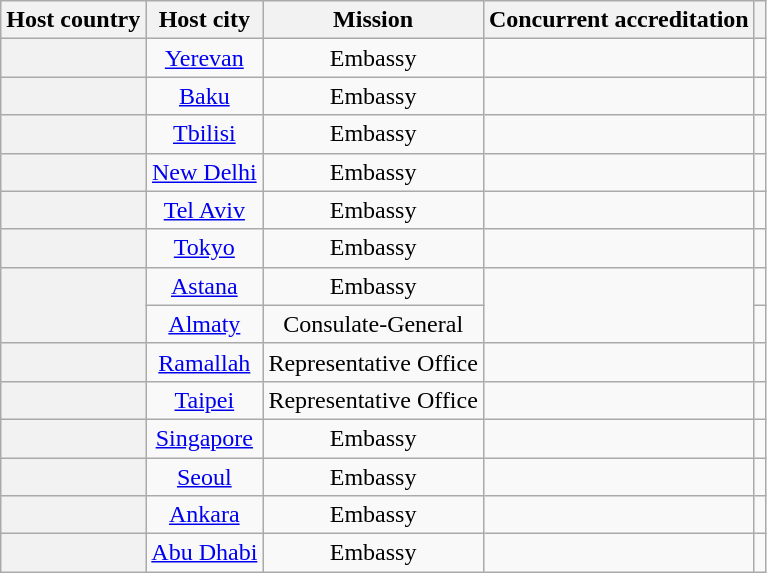<table class="wikitable plainrowheaders" style="text-align:center;">
<tr>
<th scope="col">Host country</th>
<th scope="col">Host city</th>
<th scope="col">Mission</th>
<th scope="col">Concurrent accreditation</th>
<th scope="col"></th>
</tr>
<tr>
<th scope="row"></th>
<td><a href='#'>Yerevan</a></td>
<td>Embassy</td>
<td></td>
<td></td>
</tr>
<tr>
<th scope="row"></th>
<td><a href='#'>Baku</a></td>
<td>Embassy</td>
<td></td>
<td></td>
</tr>
<tr>
<th scope="row"></th>
<td><a href='#'>Tbilisi</a></td>
<td>Embassy</td>
<td></td>
<td></td>
</tr>
<tr>
<th scope="row"></th>
<td><a href='#'>New Delhi</a></td>
<td>Embassy</td>
<td></td>
<td></td>
</tr>
<tr>
<th scope="row"></th>
<td><a href='#'>Tel Aviv</a></td>
<td>Embassy</td>
<td></td>
<td></td>
</tr>
<tr>
<th scope="row"></th>
<td><a href='#'>Tokyo</a></td>
<td>Embassy</td>
<td></td>
<td></td>
</tr>
<tr>
<th scope="row" rowspan="2"></th>
<td><a href='#'>Astana</a></td>
<td>Embassy</td>
<td rowspan="2"></td>
<td></td>
</tr>
<tr>
<td><a href='#'>Almaty</a></td>
<td>Consulate-General</td>
<td></td>
</tr>
<tr>
<th scope="row"></th>
<td><a href='#'>Ramallah</a></td>
<td>Representative Office</td>
<td></td>
<td></td>
</tr>
<tr>
<th scope="row"></th>
<td><a href='#'>Taipei</a></td>
<td>Representative Office</td>
<td></td>
<td></td>
</tr>
<tr>
<th scope="row"></th>
<td><a href='#'>Singapore</a></td>
<td>Embassy</td>
<td></td>
<td></td>
</tr>
<tr>
<th scope="row"></th>
<td><a href='#'>Seoul</a></td>
<td>Embassy</td>
<td></td>
<td></td>
</tr>
<tr>
<th scope="row"></th>
<td><a href='#'>Ankara</a></td>
<td>Embassy</td>
<td></td>
<td></td>
</tr>
<tr>
<th scope="row"></th>
<td><a href='#'>Abu Dhabi</a></td>
<td>Embassy</td>
<td></td>
<td></td>
</tr>
</table>
